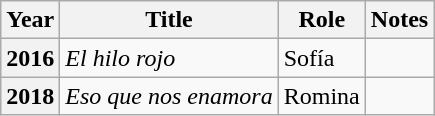<table class="wikitable plainrowheaders sortable">
<tr>
<th scope="col">Year</th>
<th scope="col">Title</th>
<th scope="col" class="unsortable">Role</th>
<th scope="col" class="unsortable">Notes</th>
</tr>
<tr>
<th scope="row">2016</th>
<td data-sort-value="Hilo rojo, El"><em>El hilo rojo</em></td>
<td>Sofía</td>
<td></td>
</tr>
<tr>
<th scope="row">2018</th>
<td><em>Eso que nos enamora</em></td>
<td>Romina</td>
<td></td>
</tr>
</table>
